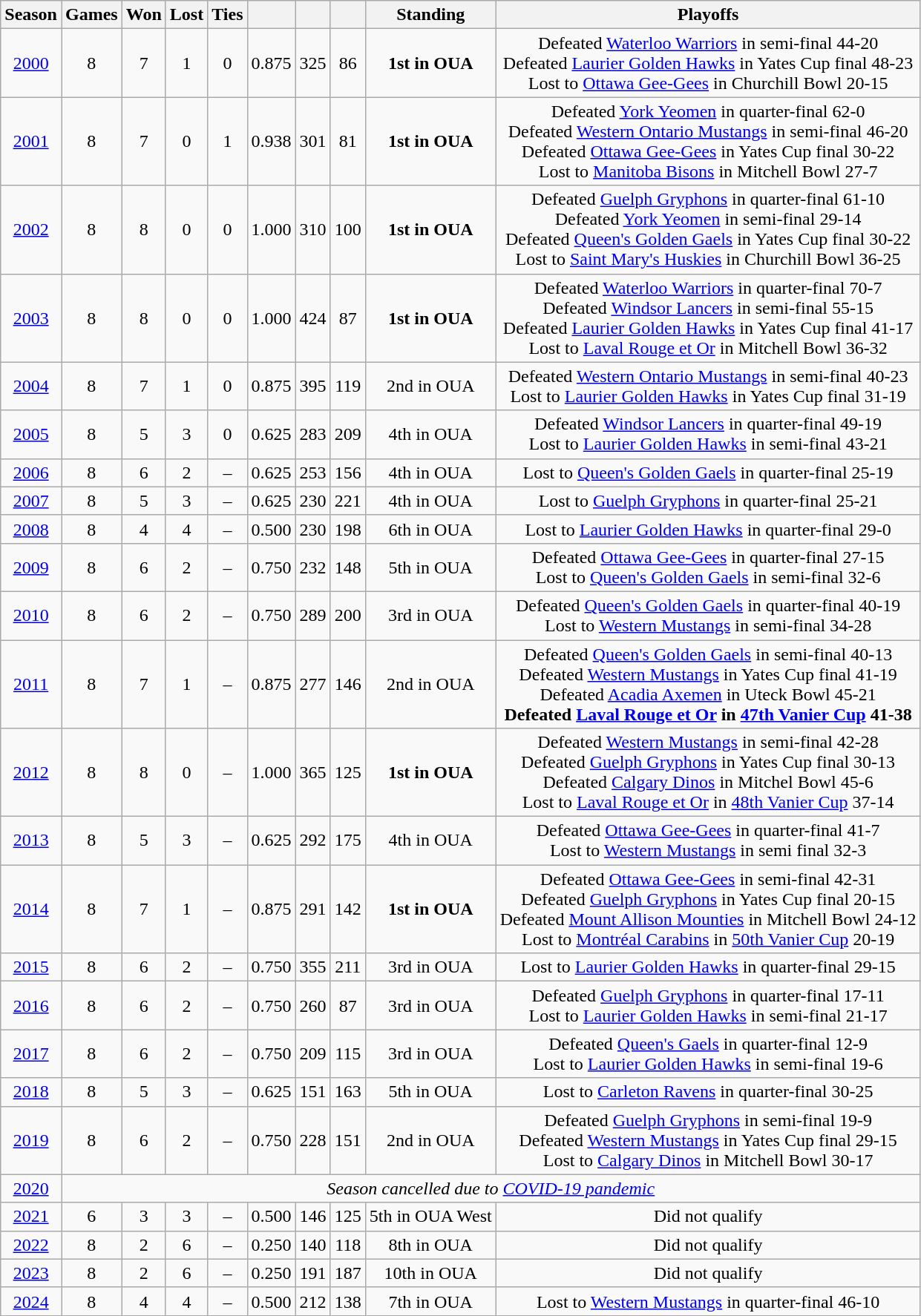<table class="wikitable" style="text-align:center">
<tr>
<th>Season</th>
<th>Games</th>
<th>Won</th>
<th>Lost</th>
<th>Ties</th>
<th></th>
<th></th>
<th></th>
<th>Standing</th>
<th>Playoffs</th>
</tr>
<tr>
<td><a href='#'>2000</a></td>
<td>8</td>
<td>7</td>
<td>1</td>
<td>0</td>
<td>0.875</td>
<td>325</td>
<td>86</td>
<td><strong>1st in OUA</strong></td>
<td>Defeated <a href='#'>Waterloo Warriors</a> in semi-final 44-20<br>Defeated <a href='#'>Laurier Golden Hawks</a> in Yates Cup final 48-23<br>Lost to <a href='#'>Ottawa Gee-Gees</a> in Churchill Bowl 20-15</td>
</tr>
<tr>
<td><a href='#'>2001</a></td>
<td>8</td>
<td>7</td>
<td>0</td>
<td>1</td>
<td>0.938</td>
<td>301</td>
<td>81</td>
<td><strong>1st in OUA</strong></td>
<td>Defeated <a href='#'>York Yeomen</a> in quarter-final 62-0<br>Defeated <a href='#'>Western Ontario Mustangs</a> in semi-final 46-20<br>Defeated <a href='#'>Ottawa Gee-Gees</a> in Yates Cup final 30-22<br>Lost to <a href='#'>Manitoba Bisons</a> in Mitchell Bowl 27-7</td>
</tr>
<tr>
<td><a href='#'>2002</a></td>
<td>8</td>
<td>8</td>
<td>0</td>
<td>0</td>
<td>1.000</td>
<td>310</td>
<td>100</td>
<td><strong>1st in OUA</strong></td>
<td>Defeated <a href='#'>Guelph Gryphons</a> in quarter-final 61-10<br>Defeated <a href='#'>York Yeomen</a> in semi-final 29-14<br>Defeated <a href='#'>Queen's Golden Gaels</a> in Yates Cup final 30-22<br>Lost to <a href='#'>Saint Mary's Huskies</a> in Churchill Bowl 36-25</td>
</tr>
<tr>
<td><a href='#'>2003</a></td>
<td>8</td>
<td>8</td>
<td>0</td>
<td>0</td>
<td>1.000</td>
<td>424</td>
<td>87</td>
<td><strong>1st in OUA</strong></td>
<td>Defeated <a href='#'>Waterloo Warriors</a> in quarter-final 70-7<br>Defeated <a href='#'>Windsor Lancers</a> in semi-final 55-15<br>Defeated <a href='#'>Laurier Golden Hawks</a> in Yates Cup final 41-17<br>Lost to <a href='#'>Laval Rouge et Or</a> in Mitchell Bowl 36-32</td>
</tr>
<tr>
<td><a href='#'>2004</a></td>
<td>8</td>
<td>7</td>
<td>1</td>
<td>0</td>
<td>0.875</td>
<td>395</td>
<td>119</td>
<td>2nd in OUA</td>
<td>Defeated <a href='#'>Western Ontario Mustangs</a> in semi-final 40-23<br>Lost to <a href='#'>Laurier Golden Hawks</a> in Yates Cup final 31-19</td>
</tr>
<tr>
<td><a href='#'>2005</a></td>
<td>8</td>
<td>5</td>
<td>3</td>
<td>0</td>
<td>0.625</td>
<td>283</td>
<td>209</td>
<td>4th in OUA</td>
<td>Defeated <a href='#'>Windsor Lancers</a> in quarter-final 49-19<br>Lost to <a href='#'>Laurier Golden Hawks</a> in semi-final 43-21</td>
</tr>
<tr>
<td><a href='#'>2006</a></td>
<td>8</td>
<td>6</td>
<td>2</td>
<td>–</td>
<td>0.625</td>
<td>253</td>
<td>156</td>
<td>4th in OUA</td>
<td>Lost to <a href='#'>Queen's Golden Gaels</a> in quarter-final 25-19</td>
</tr>
<tr>
<td><a href='#'>2007</a></td>
<td>8</td>
<td>5</td>
<td>3</td>
<td>–</td>
<td>0.625</td>
<td>230</td>
<td>221</td>
<td>4th in OUA</td>
<td>Lost to <a href='#'>Guelph Gryphons</a> in quarter-final 25-21</td>
</tr>
<tr>
<td><a href='#'>2008</a></td>
<td>8</td>
<td>4</td>
<td>4</td>
<td>–</td>
<td>0.500</td>
<td>230</td>
<td>198</td>
<td>6th in OUA</td>
<td>Lost to <a href='#'>Laurier Golden Hawks</a> in quarter-final 29-0</td>
</tr>
<tr>
<td><a href='#'>2009</a></td>
<td>8</td>
<td>6</td>
<td>2</td>
<td>–</td>
<td>0.750</td>
<td>232</td>
<td>148</td>
<td>5th in OUA</td>
<td>Defeated <a href='#'>Ottawa Gee-Gees</a> in quarter-final 27-15<br>Lost to <a href='#'>Queen's Golden Gaels</a> in semi-final 32-6</td>
</tr>
<tr>
<td><a href='#'>2010</a></td>
<td>8</td>
<td>6</td>
<td>2</td>
<td>–</td>
<td>0.750</td>
<td>289</td>
<td>200</td>
<td>3rd in OUA</td>
<td>Defeated <a href='#'>Queen's Golden Gaels</a> in quarter-final 40-19<br>Lost to <a href='#'>Western Mustangs</a> in semi-final 34-28</td>
</tr>
<tr>
<td><a href='#'>2011</a></td>
<td>8</td>
<td>7</td>
<td>1</td>
<td>–</td>
<td>0.875</td>
<td>277</td>
<td>146</td>
<td>2nd in OUA</td>
<td>Defeated <a href='#'>Queen's Golden Gaels</a> in semi-final 40-13<br>Defeated <a href='#'>Western Mustangs</a> in Yates Cup final 41-19 <br>Defeated <a href='#'>Acadia Axemen</a> in Uteck Bowl 45-21<br><strong>Defeated <a href='#'>Laval Rouge et Or</a> in <a href='#'>47th Vanier Cup</a> 41-38</strong></td>
</tr>
<tr>
<td><a href='#'>2012</a></td>
<td>8</td>
<td>8</td>
<td>0</td>
<td>–</td>
<td>1.000</td>
<td>365</td>
<td>125</td>
<td><strong>1st in OUA</strong></td>
<td>Defeated <a href='#'>Western Mustangs</a> in semi-final 42-28<br>Defeated <a href='#'>Guelph Gryphons</a> in Yates Cup final 30-13<br>Defeated <a href='#'>Calgary Dinos</a> in Mitchel Bowl 45-6<br>Lost to <a href='#'>Laval Rouge et Or</a> in <a href='#'>48th Vanier Cup</a> 37-14</td>
</tr>
<tr>
<td><a href='#'>2013</a></td>
<td>8</td>
<td>5</td>
<td>3</td>
<td>–</td>
<td>0.625</td>
<td>292</td>
<td>175</td>
<td>4th in OUA</td>
<td>Defeated <a href='#'>Ottawa Gee-Gees</a> in quarter-final 41-7<br>Lost to <a href='#'>Western Mustangs</a> in semi final 32-3</td>
</tr>
<tr>
<td><a href='#'>2014</a></td>
<td>8</td>
<td>7</td>
<td>1</td>
<td>–</td>
<td>0.875</td>
<td>291</td>
<td>142</td>
<td><strong>1st in OUA</strong></td>
<td>Defeated <a href='#'>Ottawa Gee-Gees</a> in semi-final 42-31 <br> Defeated <a href='#'>Guelph Gryphons</a> in Yates Cup final 20-15 <br>Defeated <a href='#'>Mount Allison Mounties</a> in Mitchell Bowl 24-12 <br> Lost to <a href='#'>Montréal Carabins</a> in <a href='#'>50th Vanier Cup</a> 20-19</td>
</tr>
<tr>
<td><a href='#'>2015</a></td>
<td>8</td>
<td>6</td>
<td>2</td>
<td>–</td>
<td>0.750</td>
<td>355</td>
<td>211</td>
<td>3rd in OUA</td>
<td>Lost to <a href='#'>Laurier Golden Hawks</a> in quarter-final 29-15</td>
</tr>
<tr>
<td><a href='#'>2016</a></td>
<td>8</td>
<td>6</td>
<td>2</td>
<td>–</td>
<td>0.750</td>
<td>260</td>
<td>87</td>
<td>3rd in OUA</td>
<td>Defeated <a href='#'>Guelph Gryphons</a> in quarter-final 17-11 <br> Lost to <a href='#'>Laurier Golden Hawks</a> in semi-final 21-17</td>
</tr>
<tr>
<td><a href='#'>2017</a></td>
<td>8</td>
<td>6</td>
<td>2</td>
<td>–</td>
<td>0.750</td>
<td>209</td>
<td>115</td>
<td>3rd in OUA</td>
<td>Defeated <a href='#'>Queen's Gaels</a> in quarter-final 12-9 <br> Lost to <a href='#'>Laurier Golden Hawks</a> in semi-final 19-6</td>
</tr>
<tr>
<td><a href='#'>2018</a></td>
<td>8</td>
<td>5</td>
<td>3</td>
<td>–</td>
<td>0.625</td>
<td>151</td>
<td>163</td>
<td>5th in OUA</td>
<td>Lost to <a href='#'>Carleton Ravens</a> in quarter-final 30-25</td>
</tr>
<tr>
<td><a href='#'>2019</a></td>
<td>8</td>
<td>6</td>
<td>2</td>
<td>–</td>
<td>0.750</td>
<td>228</td>
<td>151</td>
<td>2nd in OUA</td>
<td>Defeated <a href='#'>Guelph Gryphons</a> in semi-final 19-9<br> Defeated <a href='#'>Western Mustangs</a> in Yates Cup final 29-15 <br>Lost to <a href='#'>Calgary Dinos</a> in Mitchell Bowl 30-17</td>
</tr>
<tr>
<td><a href='#'>2020</a></td>
<td align="center" colSpan="9"><em>Season cancelled due to <a href='#'>COVID-19 pandemic</a></em></td>
</tr>
<tr>
<td><a href='#'>2021</a></td>
<td>6</td>
<td>3</td>
<td>3</td>
<td>–</td>
<td>0.500</td>
<td>146</td>
<td>125</td>
<td>5th in OUA West</td>
<td>Did not qualify</td>
</tr>
<tr>
<td><a href='#'>2022</a></td>
<td>8</td>
<td>2</td>
<td>6</td>
<td>–</td>
<td>0.250</td>
<td>140</td>
<td>118</td>
<td>8th in OUA</td>
<td>Did not qualify</td>
</tr>
<tr>
<td><a href='#'>2023</a></td>
<td>8</td>
<td>2</td>
<td>6</td>
<td>–</td>
<td>0.250</td>
<td>191</td>
<td>187</td>
<td>10th in OUA</td>
<td>Did not qualify</td>
</tr>
<tr>
<td><a href='#'>2024</a></td>
<td>8</td>
<td>4</td>
<td>4</td>
<td>–</td>
<td>0.500</td>
<td>212</td>
<td>138</td>
<td>7th in OUA</td>
<td>Lost to <a href='#'>Western Mustangs</a> in quarter-final 46-10</td>
</tr>
</table>
